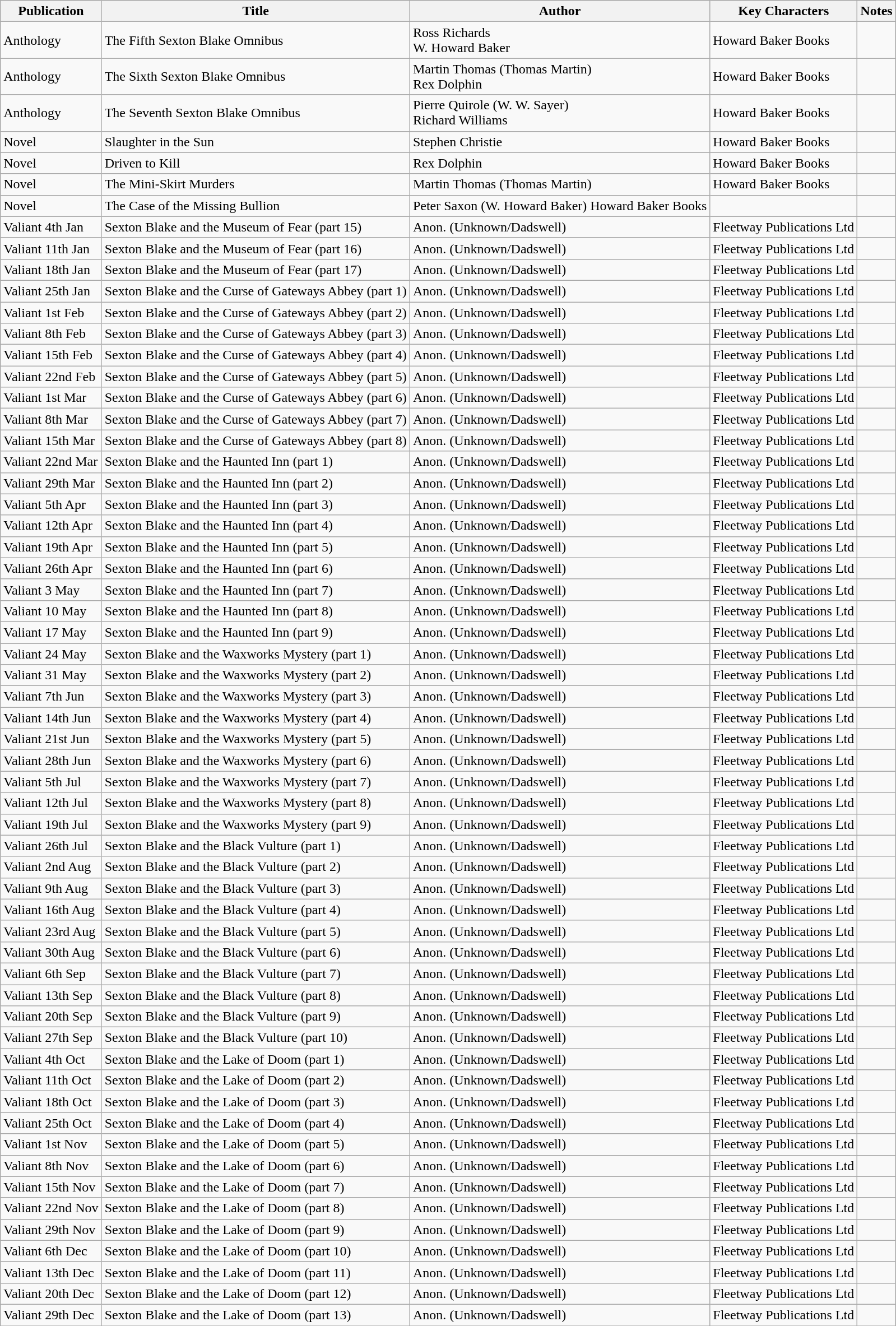<table class="wikitable">
<tr>
<th>Publication</th>
<th>Title</th>
<th>Author</th>
<th>Key Characters</th>
<th>Notes</th>
</tr>
<tr>
<td>Anthology</td>
<td>The Fifth Sexton Blake Omnibus</td>
<td>Ross Richards<br>W. Howard Baker</td>
<td>Howard Baker Books</td>
<td></td>
</tr>
<tr>
<td>Anthology</td>
<td>The Sixth Sexton Blake Omnibus</td>
<td>Martin Thomas (Thomas Martin)<br>Rex Dolphin</td>
<td>Howard Baker Books</td>
<td></td>
</tr>
<tr>
<td>Anthology</td>
<td>The Seventh Sexton Blake Omnibus</td>
<td>Pierre Quirole (W. W. Sayer)<br>Richard Williams</td>
<td>Howard Baker Books</td>
<td></td>
</tr>
<tr>
<td>Novel</td>
<td>Slaughter in the Sun</td>
<td>Stephen Christie</td>
<td>Howard Baker Books</td>
<td></td>
</tr>
<tr>
<td>Novel</td>
<td>Driven to Kill</td>
<td>Rex Dolphin</td>
<td>Howard Baker Books</td>
<td></td>
</tr>
<tr>
<td>Novel</td>
<td>The Mini-Skirt Murders</td>
<td>Martin Thomas (Thomas Martin)</td>
<td>Howard Baker Books</td>
<td></td>
</tr>
<tr>
<td>Novel</td>
<td>The Case of the Missing Bullion</td>
<td>Peter Saxon (W. Howard Baker) Howard Baker Books</td>
<td></td>
</tr>
<tr>
<td>Valiant 4th Jan</td>
<td>Sexton Blake and the Museum of Fear (part 15)</td>
<td>Anon. (Unknown/Dadswell)</td>
<td>Fleetway Publications Ltd</td>
<td></td>
</tr>
<tr>
<td>Valiant 11th Jan</td>
<td>Sexton Blake and the Museum of Fear (part 16)</td>
<td>Anon. (Unknown/Dadswell)</td>
<td>Fleetway Publications Ltd</td>
<td></td>
</tr>
<tr>
<td>Valiant 18th Jan</td>
<td>Sexton Blake and the Museum of Fear (part 17)</td>
<td>Anon. (Unknown/Dadswell)</td>
<td>Fleetway Publications Ltd</td>
<td></td>
</tr>
<tr>
<td>Valiant 25th Jan</td>
<td>Sexton Blake and the Curse of Gateways Abbey (part 1)</td>
<td>Anon. (Unknown/Dadswell)</td>
<td>Fleetway Publications Ltd</td>
<td></td>
</tr>
<tr>
<td>Valiant 1st Feb</td>
<td>Sexton Blake and the Curse of Gateways Abbey (part 2)</td>
<td>Anon. (Unknown/Dadswell)</td>
<td>Fleetway Publications Ltd</td>
<td></td>
</tr>
<tr>
<td>Valiant 8th Feb</td>
<td>Sexton Blake and the Curse of Gateways Abbey (part 3)</td>
<td>Anon. (Unknown/Dadswell)</td>
<td>Fleetway Publications Ltd</td>
<td></td>
</tr>
<tr>
<td>Valiant 15th Feb</td>
<td>Sexton Blake and the Curse of Gateways Abbey (part 4)</td>
<td>Anon. (Unknown/Dadswell)</td>
<td>Fleetway Publications Ltd</td>
<td></td>
</tr>
<tr>
<td>Valiant 22nd Feb</td>
<td>Sexton Blake and the Curse of Gateways Abbey (part 5)</td>
<td>Anon. (Unknown/Dadswell)</td>
<td>Fleetway Publications Ltd</td>
<td></td>
</tr>
<tr>
<td>Valiant 1st Mar</td>
<td>Sexton Blake and the Curse of Gateways Abbey (part 6)</td>
<td>Anon. (Unknown/Dadswell)</td>
<td>Fleetway Publications Ltd</td>
<td></td>
</tr>
<tr>
<td>Valiant 8th Mar</td>
<td>Sexton Blake and the Curse of Gateways Abbey (part 7)</td>
<td>Anon. (Unknown/Dadswell)</td>
<td>Fleetway Publications Ltd</td>
<td></td>
</tr>
<tr>
<td>Valiant 15th Mar</td>
<td>Sexton Blake and the Curse of Gateways Abbey (part 8)</td>
<td>Anon. (Unknown/Dadswell)</td>
<td>Fleetway Publications Ltd</td>
<td></td>
</tr>
<tr>
<td>Valiant 22nd Mar</td>
<td>Sexton Blake and the Haunted Inn (part 1)</td>
<td>Anon. (Unknown/Dadswell)</td>
<td>Fleetway Publications Ltd</td>
<td></td>
</tr>
<tr>
<td>Valiant 29th Mar</td>
<td>Sexton Blake and the Haunted Inn (part 2)</td>
<td>Anon. (Unknown/Dadswell)</td>
<td>Fleetway Publications Ltd</td>
<td></td>
</tr>
<tr>
<td>Valiant 5th Apr</td>
<td>Sexton Blake and the Haunted Inn (part 3)</td>
<td>Anon. (Unknown/Dadswell)</td>
<td>Fleetway Publications Ltd</td>
<td></td>
</tr>
<tr>
<td>Valiant 12th Apr</td>
<td>Sexton Blake and the Haunted Inn (part 4)</td>
<td>Anon. (Unknown/Dadswell)</td>
<td>Fleetway Publications Ltd</td>
<td></td>
</tr>
<tr>
<td>Valiant 19th Apr</td>
<td>Sexton Blake and the Haunted Inn (part 5)</td>
<td>Anon. (Unknown/Dadswell)</td>
<td>Fleetway Publications Ltd</td>
<td></td>
</tr>
<tr>
<td>Valiant 26th Apr</td>
<td>Sexton Blake and the Haunted Inn (part 6)</td>
<td>Anon. (Unknown/Dadswell)</td>
<td>Fleetway Publications Ltd</td>
<td></td>
</tr>
<tr>
<td>Valiant 3 May</td>
<td>Sexton Blake and the Haunted Inn (part 7)</td>
<td>Anon. (Unknown/Dadswell)</td>
<td>Fleetway Publications Ltd</td>
<td></td>
</tr>
<tr>
<td>Valiant 10 May</td>
<td>Sexton Blake and the Haunted Inn (part 8)</td>
<td>Anon. (Unknown/Dadswell)</td>
<td>Fleetway Publications Ltd</td>
<td></td>
</tr>
<tr>
<td>Valiant 17 May</td>
<td>Sexton Blake and the Haunted Inn (part 9)</td>
<td>Anon. (Unknown/Dadswell)</td>
<td>Fleetway Publications Ltd</td>
<td></td>
</tr>
<tr>
<td>Valiant 24 May</td>
<td>Sexton Blake and the Waxworks Mystery (part 1)</td>
<td>Anon. (Unknown/Dadswell)</td>
<td>Fleetway Publications Ltd</td>
<td></td>
</tr>
<tr>
<td>Valiant 31 May</td>
<td>Sexton Blake and the Waxworks Mystery (part 2)</td>
<td>Anon. (Unknown/Dadswell)</td>
<td>Fleetway Publications Ltd</td>
<td></td>
</tr>
<tr>
<td>Valiant 7th Jun</td>
<td>Sexton Blake and the Waxworks Mystery (part 3)</td>
<td>Anon. (Unknown/Dadswell)</td>
<td>Fleetway Publications Ltd</td>
<td></td>
</tr>
<tr>
<td>Valiant 14th Jun</td>
<td>Sexton Blake and the Waxworks Mystery (part 4)</td>
<td>Anon. (Unknown/Dadswell)</td>
<td>Fleetway Publications Ltd</td>
<td></td>
</tr>
<tr>
<td>Valiant 21st Jun</td>
<td>Sexton Blake and the Waxworks Mystery (part 5)</td>
<td>Anon. (Unknown/Dadswell)</td>
<td>Fleetway Publications Ltd</td>
<td></td>
</tr>
<tr>
<td>Valiant 28th Jun</td>
<td>Sexton Blake and the Waxworks Mystery (part 6)</td>
<td>Anon. (Unknown/Dadswell)</td>
<td>Fleetway Publications Ltd</td>
<td></td>
</tr>
<tr>
<td>Valiant 5th Jul</td>
<td>Sexton Blake and the Waxworks Mystery (part 7)</td>
<td>Anon. (Unknown/Dadswell)</td>
<td>Fleetway Publications Ltd</td>
<td></td>
</tr>
<tr>
<td>Valiant 12th Jul</td>
<td>Sexton Blake and the Waxworks Mystery (part 8)</td>
<td>Anon. (Unknown/Dadswell)</td>
<td>Fleetway Publications Ltd</td>
<td></td>
</tr>
<tr>
<td>Valiant 19th Jul</td>
<td>Sexton Blake and the Waxworks Mystery (part 9)</td>
<td>Anon. (Unknown/Dadswell)</td>
<td>Fleetway Publications Ltd</td>
<td></td>
</tr>
<tr>
<td>Valiant 26th Jul</td>
<td>Sexton Blake and the Black Vulture (part 1)</td>
<td>Anon. (Unknown/Dadswell)</td>
<td>Fleetway Publications Ltd</td>
<td></td>
</tr>
<tr>
<td>Valiant 2nd Aug</td>
<td>Sexton Blake and the Black Vulture (part 2)</td>
<td>Anon. (Unknown/Dadswell)</td>
<td>Fleetway Publications Ltd</td>
<td></td>
</tr>
<tr>
<td>Valiant 9th Aug</td>
<td>Sexton Blake and the Black Vulture (part 3)</td>
<td>Anon. (Unknown/Dadswell)</td>
<td>Fleetway Publications Ltd</td>
<td></td>
</tr>
<tr>
<td>Valiant 16th Aug</td>
<td>Sexton Blake and the Black Vulture (part 4)</td>
<td>Anon. (Unknown/Dadswell)</td>
<td>Fleetway Publications Ltd</td>
<td></td>
</tr>
<tr>
<td>Valiant 23rd Aug</td>
<td>Sexton Blake and the Black Vulture (part 5)</td>
<td>Anon. (Unknown/Dadswell)</td>
<td>Fleetway Publications Ltd</td>
<td></td>
</tr>
<tr>
<td>Valiant 30th Aug</td>
<td>Sexton Blake and the Black Vulture (part 6)</td>
<td>Anon. (Unknown/Dadswell)</td>
<td>Fleetway Publications Ltd</td>
<td></td>
</tr>
<tr>
<td>Valiant 6th Sep</td>
<td>Sexton Blake and the Black Vulture (part 7)</td>
<td>Anon. (Unknown/Dadswell)</td>
<td>Fleetway Publications Ltd</td>
<td></td>
</tr>
<tr>
<td>Valiant 13th Sep</td>
<td>Sexton Blake and the Black Vulture (part 8)</td>
<td>Anon. (Unknown/Dadswell)</td>
<td>Fleetway Publications Ltd</td>
<td></td>
</tr>
<tr>
<td>Valiant 20th Sep</td>
<td>Sexton Blake and the Black Vulture (part 9)</td>
<td>Anon. (Unknown/Dadswell)</td>
<td>Fleetway Publications Ltd</td>
<td></td>
</tr>
<tr>
<td>Valiant 27th Sep</td>
<td>Sexton Blake and the Black Vulture (part 10)</td>
<td>Anon. (Unknown/Dadswell)</td>
<td>Fleetway Publications Ltd</td>
<td></td>
</tr>
<tr>
<td>Valiant 4th Oct</td>
<td>Sexton Blake and the Lake of Doom (part 1)</td>
<td>Anon. (Unknown/Dadswell)</td>
<td>Fleetway Publications Ltd</td>
<td></td>
</tr>
<tr>
<td>Valiant 11th Oct</td>
<td>Sexton Blake and the Lake of Doom (part 2)</td>
<td>Anon. (Unknown/Dadswell)</td>
<td>Fleetway Publications Ltd</td>
<td></td>
</tr>
<tr>
<td>Valiant 18th Oct</td>
<td>Sexton Blake and the Lake of Doom (part 3)</td>
<td>Anon. (Unknown/Dadswell)</td>
<td>Fleetway Publications Ltd</td>
<td></td>
</tr>
<tr>
<td>Valiant 25th Oct</td>
<td>Sexton Blake and the Lake of Doom (part 4)</td>
<td>Anon. (Unknown/Dadswell)</td>
<td>Fleetway Publications Ltd</td>
<td></td>
</tr>
<tr>
<td>Valiant 1st Nov</td>
<td>Sexton Blake and the Lake of Doom (part 5)</td>
<td>Anon. (Unknown/Dadswell)</td>
<td>Fleetway Publications Ltd</td>
<td></td>
</tr>
<tr>
<td>Valiant 8th Nov</td>
<td>Sexton Blake and the Lake of Doom (part 6)</td>
<td>Anon. (Unknown/Dadswell)</td>
<td>Fleetway Publications Ltd</td>
<td></td>
</tr>
<tr>
<td>Valiant 15th Nov</td>
<td>Sexton Blake and the Lake of Doom (part 7)</td>
<td>Anon. (Unknown/Dadswell)</td>
<td>Fleetway Publications Ltd</td>
<td></td>
</tr>
<tr>
<td>Valiant 22nd Nov</td>
<td>Sexton Blake and the Lake of Doom (part 8)</td>
<td>Anon. (Unknown/Dadswell)</td>
<td>Fleetway Publications Ltd</td>
<td></td>
</tr>
<tr>
<td>Valiant 29th Nov</td>
<td>Sexton Blake and the Lake of Doom (part 9)</td>
<td>Anon. (Unknown/Dadswell)</td>
<td>Fleetway Publications Ltd</td>
<td></td>
</tr>
<tr>
<td>Valiant 6th Dec</td>
<td>Sexton Blake and the Lake of Doom (part 10)</td>
<td>Anon. (Unknown/Dadswell)</td>
<td>Fleetway Publications Ltd</td>
<td></td>
</tr>
<tr>
<td>Valiant 13th Dec</td>
<td>Sexton Blake and the Lake of Doom (part 11)</td>
<td>Anon. (Unknown/Dadswell)</td>
<td>Fleetway Publications Ltd</td>
<td></td>
</tr>
<tr>
<td>Valiant 20th Dec</td>
<td>Sexton Blake and the Lake of Doom (part 12)</td>
<td>Anon. (Unknown/Dadswell)</td>
<td>Fleetway Publications Ltd</td>
<td></td>
</tr>
<tr>
<td>Valiant 29th Dec</td>
<td>Sexton Blake and the Lake of Doom (part 13)</td>
<td>Anon. (Unknown/Dadswell)</td>
<td>Fleetway Publications Ltd</td>
<td></td>
</tr>
<tr>
</tr>
</table>
